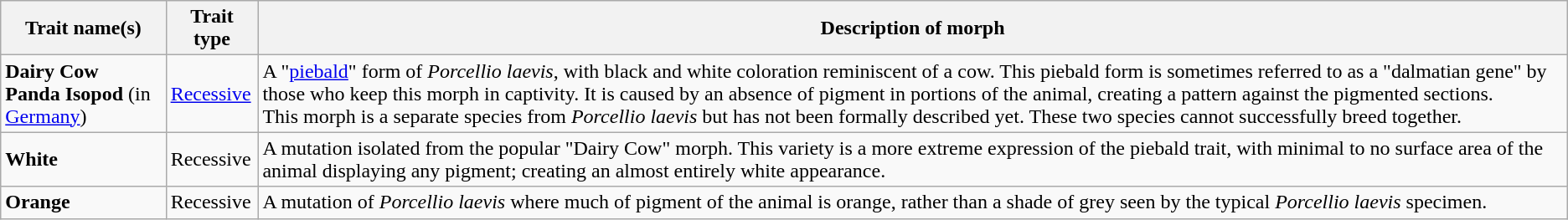<table class="wikitable">
<tr>
<th>Trait name(s)</th>
<th>Trait type</th>
<th>Description of morph</th>
</tr>
<tr>
<td><strong>Dairy Cow</strong><br><strong>Panda Isopod</strong> (in <a href='#'>Germany</a>)</td>
<td><a href='#'>Recessive</a></td>
<td>A "<a href='#'>piebald</a>" form of <em>Porcellio laevis</em>, with black and white coloration reminiscent of a cow. This piebald form is sometimes referred to as a "dalmatian gene" by those who keep this morph in captivity. It is caused by an absence of pigment in portions of the animal, creating a pattern against the pigmented sections.<br>This morph is a separate species from <em>Porcellio laevis</em> but has not been formally described yet. These two species cannot successfully breed together.</td>
</tr>
<tr>
<td><strong>White</strong></td>
<td>Recessive</td>
<td>A mutation isolated from the popular "Dairy Cow" morph. This variety is a more extreme expression of the piebald trait, with minimal to no surface area of the animal displaying any pigment; creating an almost entirely white appearance.</td>
</tr>
<tr>
<td><strong>Orange</strong></td>
<td>Recessive</td>
<td>A mutation of <em>Porcellio laevis</em> where much of pigment of the animal is orange, rather than a shade of grey seen by the typical <em>Porcellio laevis</em> specimen.</td>
</tr>
</table>
